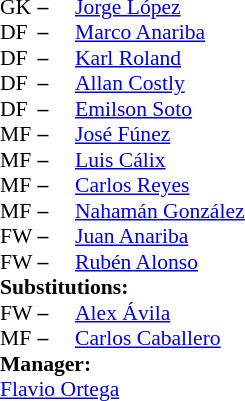<table style = "font-size: 90%" cellspacing = "0" cellpadding = "0">
<tr>
<td colspan = 4></td>
</tr>
<tr>
<th width = "25"></th>
<th width = "25"></th>
</tr>
<tr>
<td>GK</td>
<td><strong>–</strong></td>
<td> <a href='#'>Jorge López</a></td>
</tr>
<tr>
<td>DF</td>
<td><strong>–</strong></td>
<td> <a href='#'>Marco Anariba</a></td>
</tr>
<tr>
<td>DF</td>
<td><strong>–</strong></td>
<td> <a href='#'>Karl Roland</a></td>
</tr>
<tr>
<td>DF</td>
<td><strong>–</strong></td>
<td> <a href='#'>Allan Costly</a></td>
</tr>
<tr>
<td>DF</td>
<td><strong>–</strong></td>
<td> <a href='#'>Emilson Soto</a></td>
</tr>
<tr>
<td>MF</td>
<td><strong>–</strong></td>
<td> <a href='#'>José Fúnez</a></td>
</tr>
<tr>
<td>MF</td>
<td><strong>–</strong></td>
<td> <a href='#'>Luis Cálix</a></td>
</tr>
<tr>
<td>MF</td>
<td><strong>–</strong></td>
<td> <a href='#'>Carlos Reyes</a></td>
</tr>
<tr>
<td>MF</td>
<td><strong>–</strong></td>
<td> <a href='#'>Nahamán González</a></td>
</tr>
<tr>
<td>FW</td>
<td><strong>–</strong></td>
<td> <a href='#'>Juan Anariba</a></td>
<td></td>
<td></td>
</tr>
<tr>
<td>FW</td>
<td><strong>–</strong></td>
<td> <a href='#'>Rubén Alonso</a></td>
<td></td>
<td></td>
</tr>
<tr>
<td colspan = 3><strong>Substitutions:</strong></td>
</tr>
<tr>
<td>FW</td>
<td><strong>–</strong></td>
<td> <a href='#'>Alex Ávila</a></td>
<td></td>
<td></td>
</tr>
<tr>
<td>MF</td>
<td><strong>–</strong></td>
<td> <a href='#'>Carlos Caballero</a></td>
<td></td>
<td></td>
</tr>
<tr>
<td colspan = 3><strong>Manager:</strong></td>
</tr>
<tr>
<td colspan = 3> <a href='#'>Flavio Ortega</a></td>
</tr>
</table>
